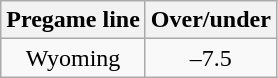<table class="wikitable" style="margin-right: auto; margin-right: auto; border: none;">
<tr align="center">
<th style=>Pregame line</th>
<th style=>Over/under</th>
</tr>
<tr align="center">
<td>Wyoming</td>
<td>–7.5</td>
</tr>
</table>
